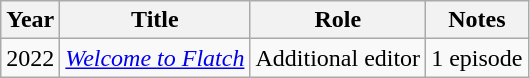<table class="wikitable">
<tr>
<th>Year</th>
<th>Title</th>
<th>Role</th>
<th>Notes</th>
</tr>
<tr>
<td>2022</td>
<td><em><a href='#'>Welcome to Flatch</a></em></td>
<td>Additional editor</td>
<td>1 episode</td>
</tr>
</table>
